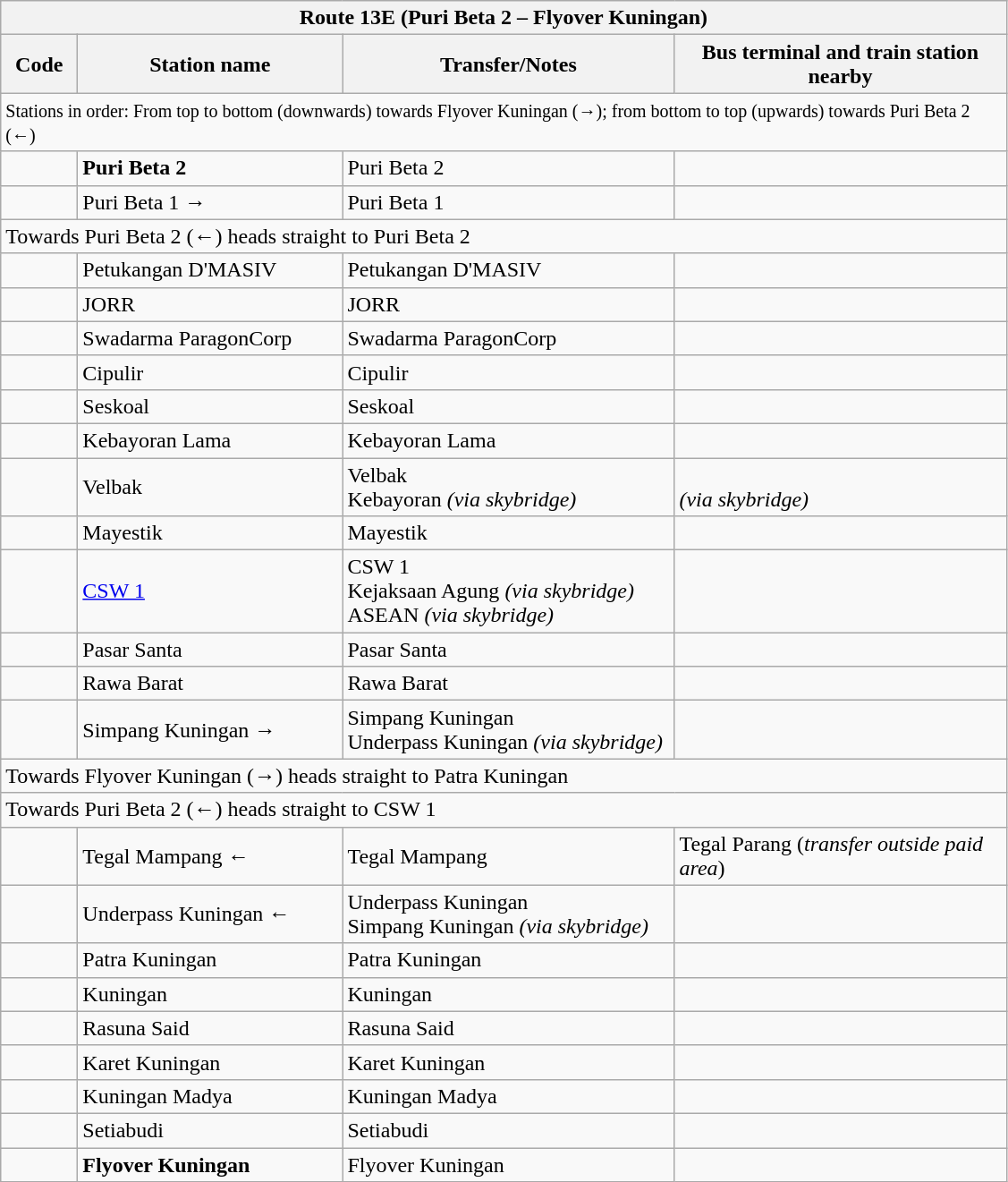<table class="wikitable" style="font-size:100%">
<tr>
<th colspan="4" align="left"> Route 13E (Puri Beta 2 – Flyover Kuningan)</th>
</tr>
<tr>
<th width="50">Code</th>
<th width="190">Station name</th>
<th width="240">Transfer/Notes</th>
<th width="240">Bus terminal and train station nearby</th>
</tr>
<tr>
<td colspan="4"><small>Stations in order: From top to bottom (downwards) towards Flyover Kuningan (→); from bottom to top (upwards) towards Puri Beta 2 (←)</small></td>
</tr>
<tr>
<td align="center"><strong></strong></td>
<td><strong>Puri Beta 2</strong></td>
<td>  Puri Beta 2</td>
<td></td>
</tr>
<tr>
<td align="center"><strong></strong></td>
<td>Puri Beta 1 →</td>
<td>  Puri Beta 1</td>
<td></td>
</tr>
<tr>
<td colspan="4">Towards Puri Beta 2 (←) heads straight to Puri Beta 2</td>
</tr>
<tr>
<td align="center"><strong></strong></td>
<td>Petukangan D'MASIV</td>
<td>  Petukangan D'MASIV</td>
<td></td>
</tr>
<tr>
<td align="center"><strong></strong></td>
<td>JORR</td>
<td>  JORR</td>
<td></td>
</tr>
<tr>
<td align="center"><strong></strong></td>
<td>Swadarma ParagonCorp</td>
<td>  Swadarma ParagonCorp</td>
<td></td>
</tr>
<tr>
<td align="center"><strong></strong></td>
<td>Cipulir</td>
<td>  Cipulir</td>
<td></td>
</tr>
<tr>
<td align="center"><strong></strong></td>
<td>Seskoal</td>
<td>  Seskoal</td>
<td></td>
</tr>
<tr>
<td align="center"><strong></strong></td>
<td>Kebayoran Lama</td>
<td>  Kebayoran Lama</td>
<td></td>
</tr>
<tr>
<td align="center"><strong></strong></td>
<td>Velbak</td>
<td>  Velbak<br> Kebayoran <em>(via skybridge)</em></td>
<td> <br><em>(via skybridge)</em></td>
</tr>
<tr>
<td align="center"><strong></strong></td>
<td>Mayestik</td>
<td>  Mayestik</td>
<td></td>
</tr>
<tr>
<td align="center"><strong></strong></td>
<td><a href='#'>CSW 1</a></td>
<td>  CSW 1<br> Kejaksaan Agung <em>(via skybridge)</em><br>  ASEAN <em>(via skybridge)</em></td>
<td> </td>
</tr>
<tr>
<td align="center"><strong></strong></td>
<td>Pasar Santa</td>
<td>   Pasar Santa</td>
<td></td>
</tr>
<tr>
<td align="center"><strong></strong></td>
<td>Rawa Barat</td>
<td>   Rawa Barat</td>
<td></td>
</tr>
<tr>
<td align="center"><strong></strong></td>
<td>Simpang Kuningan →</td>
<td>   Simpang Kuningan<br>   Underpass Kuningan <em>(via skybridge)</em></td>
<td></td>
</tr>
<tr>
<td colspan="4">Towards Flyover Kuningan (→) heads straight to Patra Kuningan</td>
</tr>
<tr>
<td colspan="4">Towards Puri Beta 2 (←) heads straight to CSW 1</td>
</tr>
<tr>
<td align="center"><strong></strong></td>
<td>Tegal Mampang ←</td>
<td>   Tegal Mampang</td>
<td>   Tegal Parang (<em>transfer outside paid area</em>)</td>
</tr>
<tr>
<td align="center"><strong></strong></td>
<td>Underpass Kuningan ←</td>
<td>  Underpass Kuningan<br>    Simpang Kuningan <em>(via skybridge)</em></td>
<td></td>
</tr>
<tr>
<td align="center"><strong></strong></td>
<td>Patra Kuningan</td>
<td>   Patra Kuningan</td>
<td></td>
</tr>
<tr>
<td align="center"><strong></strong></td>
<td>Kuningan</td>
<td>   Kuningan</td>
<td>  </td>
</tr>
<tr>
<td align="center"><strong></strong></td>
<td>Rasuna Said</td>
<td>   Rasuna Said</td>
<td>  </td>
</tr>
<tr>
<td align="center"><strong></strong></td>
<td>Karet Kuningan</td>
<td>   Karet Kuningan</td>
<td></td>
</tr>
<tr>
<td align="center"><strong></strong></td>
<td>Kuningan Madya</td>
<td>   Kuningan Madya</td>
<td></td>
</tr>
<tr>
<td align="center"><strong></strong></td>
<td>Setiabudi</td>
<td>   Setiabudi</td>
<td>  </td>
</tr>
<tr>
<td align="center"><strong></strong></td>
<td><strong>Flyover Kuningan</strong></td>
<td>  Flyover Kuningan</td>
<td></td>
</tr>
</table>
